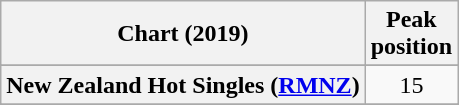<table class="wikitable sortable plainrowheaders" style="text-align:center">
<tr>
<th scope="col">Chart (2019)</th>
<th scope="col">Peak<br>position</th>
</tr>
<tr>
</tr>
<tr>
</tr>
<tr>
<th scope="row">New Zealand Hot Singles (<a href='#'>RMNZ</a>)</th>
<td>15</td>
</tr>
<tr>
</tr>
<tr>
</tr>
</table>
